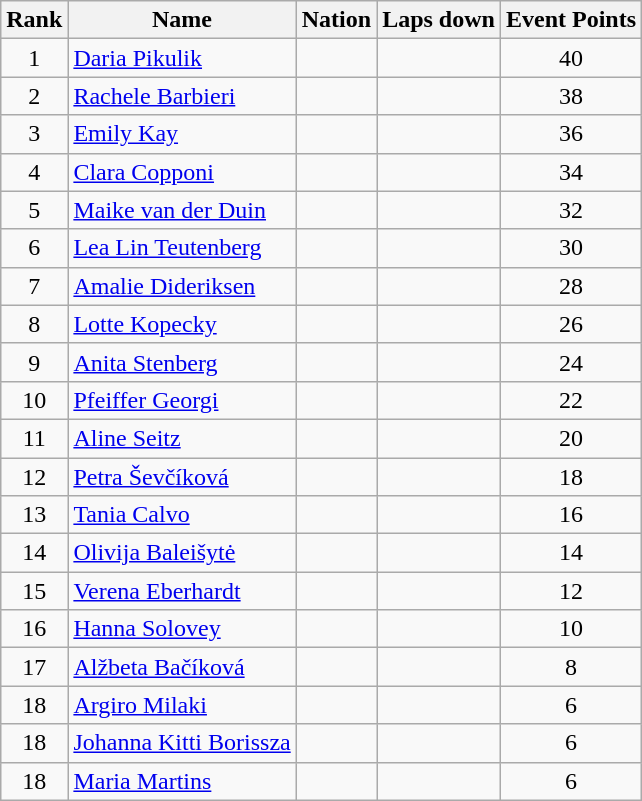<table class="wikitable sortable" style="text-align:center">
<tr>
<th>Rank</th>
<th>Name</th>
<th>Nation</th>
<th>Laps down</th>
<th>Event Points</th>
</tr>
<tr>
<td>1</td>
<td align=left><a href='#'>Daria Pikulik</a></td>
<td align=left></td>
<td></td>
<td>40</td>
</tr>
<tr>
<td>2</td>
<td align=left><a href='#'>Rachele Barbieri</a></td>
<td align=left></td>
<td></td>
<td>38</td>
</tr>
<tr>
<td>3</td>
<td align=left><a href='#'>Emily Kay</a></td>
<td align=left></td>
<td></td>
<td>36</td>
</tr>
<tr>
<td>4</td>
<td align=left><a href='#'>Clara Copponi</a></td>
<td align=left></td>
<td></td>
<td>34</td>
</tr>
<tr>
<td>5</td>
<td align=left><a href='#'>Maike van der Duin</a></td>
<td align=left></td>
<td></td>
<td>32</td>
</tr>
<tr>
<td>6</td>
<td align=left><a href='#'>Lea Lin Teutenberg</a></td>
<td align=left></td>
<td></td>
<td>30</td>
</tr>
<tr>
<td>7</td>
<td align=left><a href='#'>Amalie Dideriksen</a></td>
<td align=left></td>
<td></td>
<td>28</td>
</tr>
<tr>
<td>8</td>
<td align=left><a href='#'>Lotte Kopecky</a></td>
<td align=left></td>
<td></td>
<td>26</td>
</tr>
<tr>
<td>9</td>
<td align=left><a href='#'>Anita Stenberg</a></td>
<td align=left></td>
<td></td>
<td>24</td>
</tr>
<tr>
<td>10</td>
<td align=left><a href='#'>Pfeiffer Georgi</a></td>
<td align=left></td>
<td></td>
<td>22</td>
</tr>
<tr>
<td>11</td>
<td align=left><a href='#'>Aline Seitz</a></td>
<td align=left></td>
<td></td>
<td>20</td>
</tr>
<tr>
<td>12</td>
<td align=left><a href='#'>Petra Ševčíková</a></td>
<td align=left></td>
<td></td>
<td>18</td>
</tr>
<tr>
<td>13</td>
<td align=left><a href='#'>Tania Calvo</a></td>
<td align=left></td>
<td></td>
<td>16</td>
</tr>
<tr>
<td>14</td>
<td align=left><a href='#'>Olivija Baleišytė</a></td>
<td align=left></td>
<td></td>
<td>14</td>
</tr>
<tr>
<td>15</td>
<td align=left><a href='#'>Verena Eberhardt</a></td>
<td align=left></td>
<td></td>
<td>12</td>
</tr>
<tr>
<td>16</td>
<td align=left><a href='#'>Hanna Solovey</a></td>
<td align=left></td>
<td></td>
<td>10</td>
</tr>
<tr>
<td>17</td>
<td align=left><a href='#'>Alžbeta Bačíková</a></td>
<td align=left></td>
<td></td>
<td>8</td>
</tr>
<tr>
<td>18</td>
<td align=left><a href='#'>Argiro Milaki</a></td>
<td align=left></td>
<td></td>
<td>6</td>
</tr>
<tr>
<td>18</td>
<td align=left><a href='#'>Johanna Kitti Borissza</a></td>
<td align=left></td>
<td></td>
<td>6</td>
</tr>
<tr>
<td>18</td>
<td align=left><a href='#'>Maria Martins</a></td>
<td align=left></td>
<td></td>
<td>6</td>
</tr>
</table>
